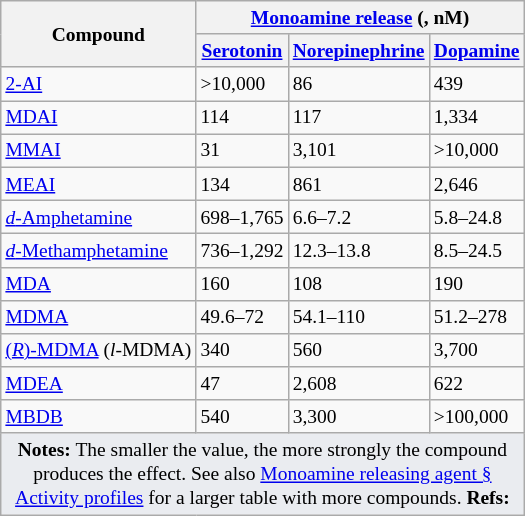<table class="wikitable floatright" style="font-size:small;">
<tr>
<th rowspan="2">Compound</th>
<th colspan="3"><a href='#'>Monoamine release</a> (, nM)</th>
</tr>
<tr>
<th><a href='#'>Serotonin</a></th>
<th><a href='#'>Norepinephrine</a></th>
<th><a href='#'>Dopamine</a></th>
</tr>
<tr>
<td><a href='#'>2-AI</a></td>
<td>>10,000</td>
<td>86</td>
<td>439</td>
</tr>
<tr>
<td><a href='#'>MDAI</a></td>
<td>114</td>
<td>117</td>
<td>1,334</td>
</tr>
<tr>
<td><a href='#'>MMAI</a></td>
<td>31</td>
<td>3,101</td>
<td>>10,000</td>
</tr>
<tr>
<td><a href='#'>MEAI</a></td>
<td>134</td>
<td>861</td>
<td>2,646</td>
</tr>
<tr>
<td><a href='#'><em>d</em>-Amphetamine</a></td>
<td>698–1,765</td>
<td>6.6–7.2</td>
<td>5.8–24.8</td>
</tr>
<tr>
<td><a href='#'><em>d</em>-Methamphetamine</a></td>
<td>736–1,292</td>
<td>12.3–13.8</td>
<td>8.5–24.5</td>
</tr>
<tr>
<td><a href='#'>MDA</a></td>
<td>160</td>
<td>108</td>
<td>190</td>
</tr>
<tr>
<td><a href='#'>MDMA</a></td>
<td>49.6–72</td>
<td>54.1–110</td>
<td>51.2–278</td>
</tr>
<tr>
<td><a href='#'>(<em>R</em>)-MDMA</a> (<em>l</em>-MDMA)</td>
<td>340</td>
<td>560</td>
<td>3,700</td>
</tr>
<tr>
<td><a href='#'>MDEA</a></td>
<td>47</td>
<td>2,608</td>
<td>622</td>
</tr>
<tr>
<td><a href='#'>MBDB</a></td>
<td>540</td>
<td>3,300</td>
<td>>100,000</td>
</tr>
<tr class="sortbottom">
<td colspan="4" style="width: 1px; background-color:#eaecf0; text-align: center;"><strong>Notes:</strong> The smaller the value, the more strongly the compound produces the effect. See also <a href='#'>Monoamine releasing agent § Activity profiles</a> for a larger table with more compounds. <strong>Refs:</strong> </td>
</tr>
</table>
